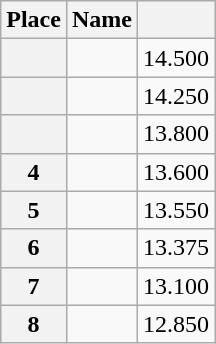<table class="wikitable sortable" style="text-align:center">
<tr bgcolor=fffcaf>
<th scope=col>Place</th>
<th scope=col>Name</th>
<th scope=col></th>
</tr>
<tr>
<th scope=row></th>
<td align=left></td>
<td>14.500</td>
</tr>
<tr>
<th scope=row></th>
<td align=left></td>
<td>14.250</td>
</tr>
<tr>
<th scope=row></th>
<td align=left></td>
<td>13.800</td>
</tr>
<tr>
<th scope=row><strong>4</strong></th>
<td align=left></td>
<td>13.600</td>
</tr>
<tr>
<th scope=row><strong>5</strong></th>
<td align=left></td>
<td>13.550</td>
</tr>
<tr>
<th scope=row><strong>6</strong></th>
<td align=left></td>
<td>13.375</td>
</tr>
<tr>
<th scope=row><strong>7</strong></th>
<td align=left></td>
<td>13.100</td>
</tr>
<tr>
<th scope=row><strong>8</strong></th>
<td align=left></td>
<td>12.850</td>
</tr>
</table>
